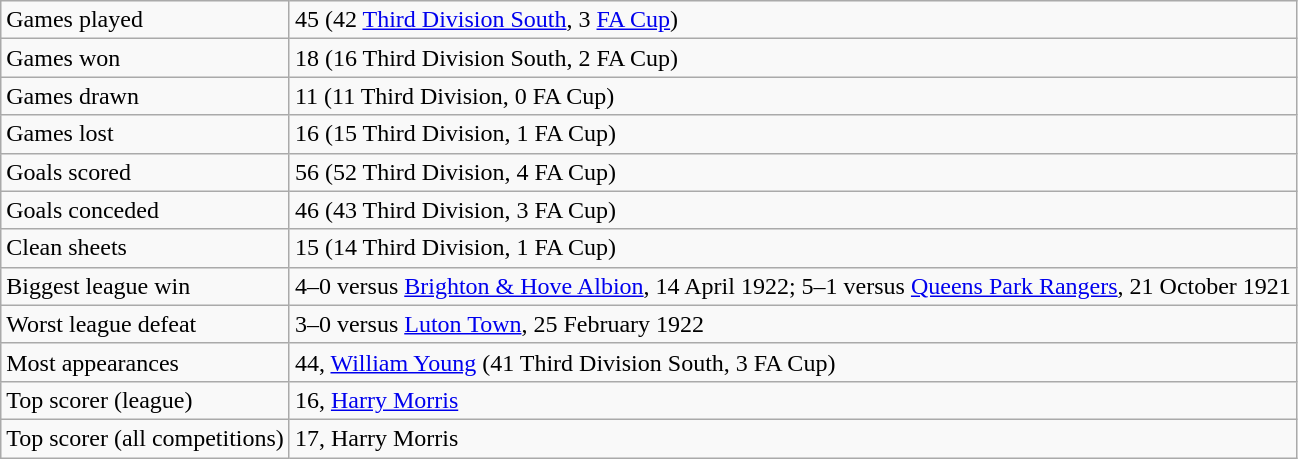<table class="wikitable">
<tr>
<td>Games played</td>
<td>45 (42 <a href='#'>Third Division South</a>, 3 <a href='#'>FA Cup</a>)</td>
</tr>
<tr>
<td>Games won</td>
<td>18 (16 Third Division South, 2 FA Cup)</td>
</tr>
<tr>
<td>Games drawn</td>
<td>11 (11 Third Division, 0 FA Cup)</td>
</tr>
<tr>
<td>Games lost</td>
<td>16 (15 Third Division, 1 FA Cup)</td>
</tr>
<tr>
<td>Goals scored</td>
<td>56 (52 Third Division, 4 FA Cup)</td>
</tr>
<tr>
<td>Goals conceded</td>
<td>46 (43 Third Division, 3 FA Cup)</td>
</tr>
<tr>
<td>Clean sheets</td>
<td>15 (14 Third Division, 1 FA Cup)</td>
</tr>
<tr>
<td>Biggest league win</td>
<td>4–0 versus <a href='#'>Brighton & Hove Albion</a>, 14 April 1922; 5–1 versus <a href='#'>Queens Park Rangers</a>, 21 October 1921</td>
</tr>
<tr>
<td>Worst league defeat</td>
<td>3–0 versus <a href='#'>Luton Town</a>, 25 February 1922</td>
</tr>
<tr>
<td>Most appearances</td>
<td>44, <a href='#'>William Young</a> (41 Third Division South, 3 FA Cup)</td>
</tr>
<tr>
<td>Top scorer (league)</td>
<td>16, <a href='#'>Harry Morris</a></td>
</tr>
<tr>
<td>Top scorer (all competitions)</td>
<td>17, Harry Morris</td>
</tr>
</table>
